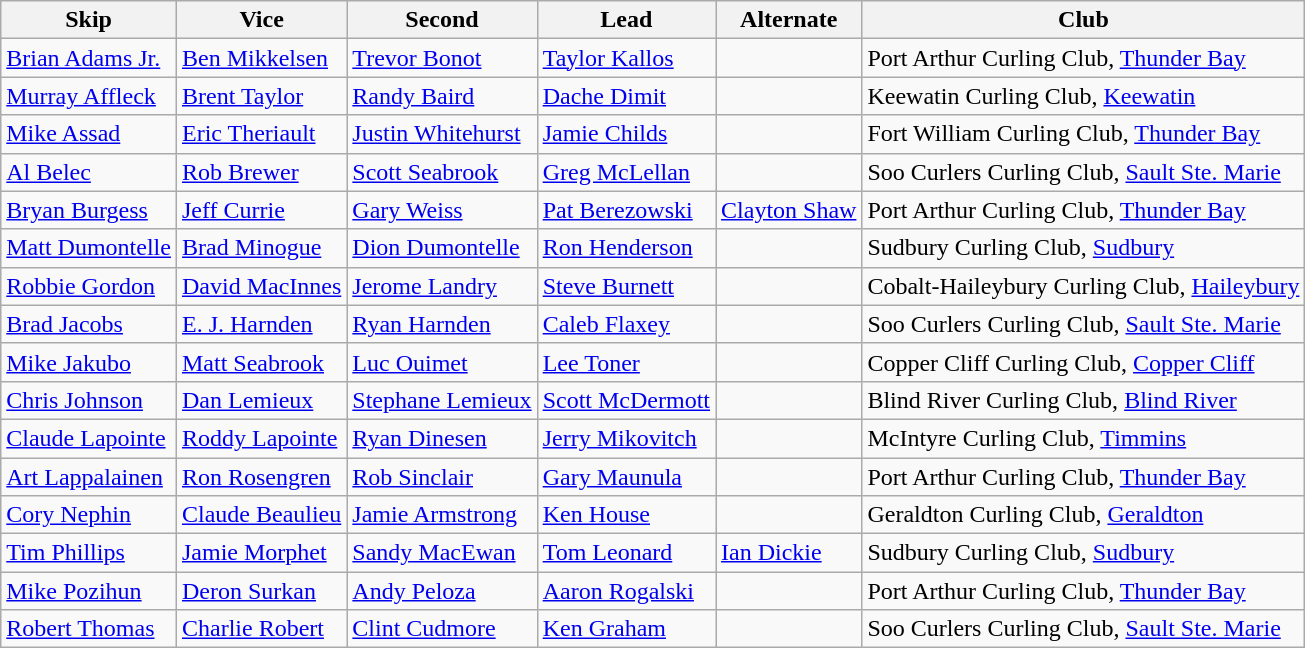<table class="wikitable" border="1">
<tr>
<th>Skip</th>
<th>Vice</th>
<th>Second</th>
<th>Lead</th>
<th>Alternate</th>
<th>Club</th>
</tr>
<tr>
<td><a href='#'>Brian Adams Jr.</a></td>
<td><a href='#'>Ben Mikkelsen</a></td>
<td><a href='#'>Trevor Bonot</a></td>
<td><a href='#'>Taylor Kallos</a></td>
<td></td>
<td>Port Arthur Curling Club, <a href='#'>Thunder Bay</a></td>
</tr>
<tr>
<td><a href='#'>Murray Affleck</a></td>
<td><a href='#'>Brent Taylor</a></td>
<td><a href='#'>Randy Baird</a></td>
<td><a href='#'>Dache Dimit</a></td>
<td></td>
<td>Keewatin Curling Club, <a href='#'>Keewatin</a></td>
</tr>
<tr>
<td><a href='#'>Mike Assad</a></td>
<td><a href='#'>Eric Theriault</a></td>
<td><a href='#'>Justin Whitehurst</a></td>
<td><a href='#'>Jamie Childs</a></td>
<td></td>
<td>Fort William Curling Club, <a href='#'>Thunder Bay</a></td>
</tr>
<tr>
<td><a href='#'>Al Belec</a></td>
<td><a href='#'>Rob Brewer</a></td>
<td><a href='#'>Scott Seabrook</a></td>
<td><a href='#'>Greg McLellan</a></td>
<td></td>
<td>Soo Curlers Curling Club, <a href='#'>Sault Ste. Marie</a></td>
</tr>
<tr>
<td><a href='#'>Bryan Burgess</a></td>
<td><a href='#'>Jeff Currie</a></td>
<td><a href='#'>Gary Weiss</a></td>
<td><a href='#'>Pat Berezowski</a></td>
<td><a href='#'>Clayton Shaw</a></td>
<td>Port Arthur Curling Club, <a href='#'>Thunder Bay</a></td>
</tr>
<tr>
<td><a href='#'>Matt Dumontelle</a></td>
<td><a href='#'>Brad Minogue</a></td>
<td><a href='#'>Dion Dumontelle</a></td>
<td><a href='#'>Ron Henderson</a></td>
<td></td>
<td>Sudbury Curling Club, <a href='#'>Sudbury</a></td>
</tr>
<tr>
<td><a href='#'>Robbie Gordon</a></td>
<td><a href='#'>David MacInnes</a></td>
<td><a href='#'>Jerome Landry</a></td>
<td><a href='#'>Steve Burnett</a></td>
<td></td>
<td>Cobalt-Haileybury Curling Club, <a href='#'>Haileybury</a></td>
</tr>
<tr>
<td><a href='#'>Brad Jacobs</a></td>
<td><a href='#'>E. J. Harnden</a></td>
<td><a href='#'>Ryan Harnden</a></td>
<td><a href='#'>Caleb Flaxey</a></td>
<td></td>
<td>Soo Curlers Curling Club, <a href='#'>Sault Ste. Marie</a></td>
</tr>
<tr>
<td><a href='#'>Mike Jakubo</a></td>
<td><a href='#'>Matt Seabrook</a></td>
<td><a href='#'>Luc Ouimet</a></td>
<td><a href='#'>Lee Toner</a></td>
<td></td>
<td>Copper Cliff Curling Club, <a href='#'>Copper Cliff</a></td>
</tr>
<tr>
<td><a href='#'>Chris Johnson</a></td>
<td><a href='#'>Dan Lemieux</a></td>
<td><a href='#'>Stephane Lemieux</a></td>
<td><a href='#'>Scott McDermott</a></td>
<td></td>
<td>Blind River Curling Club, <a href='#'>Blind River</a></td>
</tr>
<tr>
<td><a href='#'>Claude Lapointe</a></td>
<td><a href='#'>Roddy Lapointe</a></td>
<td><a href='#'>Ryan Dinesen</a></td>
<td><a href='#'>Jerry Mikovitch</a></td>
<td></td>
<td>McIntyre Curling Club, <a href='#'>Timmins</a></td>
</tr>
<tr>
<td><a href='#'>Art Lappalainen</a></td>
<td><a href='#'>Ron Rosengren</a></td>
<td><a href='#'>Rob Sinclair</a></td>
<td><a href='#'>Gary Maunula</a></td>
<td></td>
<td>Port Arthur Curling Club, <a href='#'>Thunder Bay</a></td>
</tr>
<tr>
<td><a href='#'>Cory Nephin</a></td>
<td><a href='#'>Claude Beaulieu</a></td>
<td><a href='#'>Jamie Armstrong</a></td>
<td><a href='#'>Ken House</a></td>
<td></td>
<td>Geraldton Curling Club, <a href='#'>Geraldton</a></td>
</tr>
<tr>
<td><a href='#'>Tim Phillips</a></td>
<td><a href='#'>Jamie Morphet</a></td>
<td><a href='#'>Sandy MacEwan</a></td>
<td><a href='#'>Tom Leonard</a></td>
<td><a href='#'>Ian Dickie</a></td>
<td>Sudbury Curling Club, <a href='#'>Sudbury</a></td>
</tr>
<tr>
<td><a href='#'>Mike Pozihun</a></td>
<td><a href='#'>Deron Surkan</a></td>
<td><a href='#'>Andy Peloza</a></td>
<td><a href='#'>Aaron Rogalski</a></td>
<td></td>
<td>Port Arthur Curling Club, <a href='#'>Thunder Bay</a></td>
</tr>
<tr>
<td><a href='#'>Robert Thomas</a></td>
<td><a href='#'>Charlie Robert</a></td>
<td><a href='#'>Clint Cudmore</a></td>
<td><a href='#'>Ken Graham</a></td>
<td></td>
<td>Soo Curlers Curling Club, <a href='#'>Sault Ste. Marie</a></td>
</tr>
</table>
